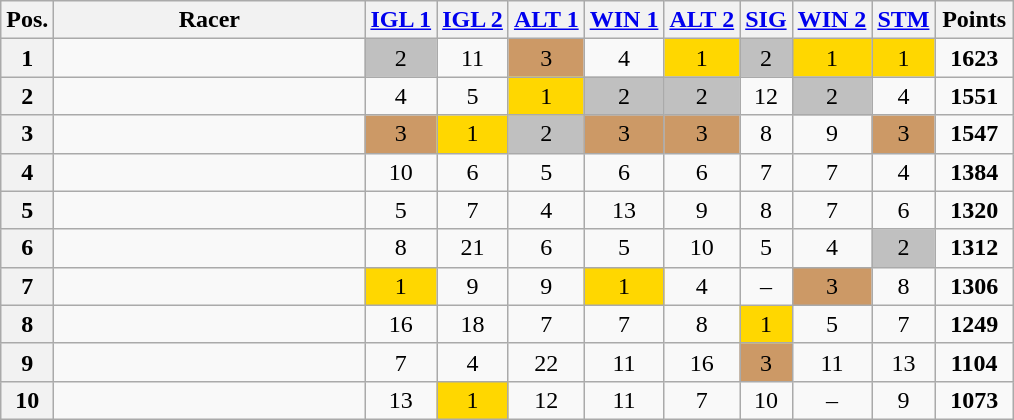<table class="wikitable sortable plainrowheaders" style="text-align:center;">
<tr>
<th scope="col">Pos.</th>
<th scope="col" style="width:200px;">Racer</th>
<th scope="col"> <a href='#'>IGL 1</a></th>
<th> <a href='#'>IGL 2</a></th>
<th> <a href='#'>ALT 1</a></th>
<th> <a href='#'>WIN 1</a></th>
<th> <a href='#'>ALT 2</a></th>
<th> <a href='#'>SIG</a></th>
<th> <a href='#'>WIN 2</a></th>
<th> <a href='#'>STM</a></th>
<th style="width:45px;">Points</th>
</tr>
<tr>
<th style="text-align:center;">1</th>
<td align="left"></td>
<td style="background:silver;">2</td>
<td>11</td>
<td style="background:#c96;">3</td>
<td>4</td>
<td style="background:gold;">1</td>
<td style="background:silver;">2</td>
<td style="background:gold;">1</td>
<td style="background:gold;">1</td>
<td><strong>1623</strong></td>
</tr>
<tr>
<th style="text-align:center;">2</th>
<td align="left"></td>
<td>4</td>
<td>5</td>
<td style="background:gold;">1</td>
<td style="background:silver;">2</td>
<td style="background:silver;">2</td>
<td>12</td>
<td style="background:silver;">2</td>
<td>4</td>
<td><strong>1551</strong></td>
</tr>
<tr>
<th style="text-align:center;">3</th>
<td align="left"></td>
<td style="background:#c96;">3</td>
<td style="background:gold;">1</td>
<td style="background:silver;">2</td>
<td style="background:#c96;">3</td>
<td style="background:#c96;">3</td>
<td>8</td>
<td>9</td>
<td style="background:#c96;">3</td>
<td><strong>1547</strong></td>
</tr>
<tr>
<th style="text-align:center;">4</th>
<td align="left"></td>
<td>10</td>
<td>6</td>
<td>5</td>
<td>6</td>
<td>6</td>
<td>7</td>
<td>7</td>
<td>4</td>
<td><strong>1384</strong></td>
</tr>
<tr>
<th style="text-align:center;">5</th>
<td align="left"></td>
<td>5</td>
<td>7</td>
<td>4</td>
<td>13</td>
<td>9</td>
<td>8</td>
<td>7</td>
<td>6</td>
<td><strong>1320</strong></td>
</tr>
<tr>
<th style="text-align:center;">6</th>
<td align="left"></td>
<td>8</td>
<td>21</td>
<td>6</td>
<td>5</td>
<td>10</td>
<td>5</td>
<td>4</td>
<td style="background:silver;">2</td>
<td><strong>1312</strong></td>
</tr>
<tr>
<th style="text-align:center;">7</th>
<td align="left"></td>
<td style="background:gold;">1</td>
<td>9</td>
<td>9</td>
<td style="background:gold;">1</td>
<td>4</td>
<td>–</td>
<td style="background:#c96;">3</td>
<td>8</td>
<td><strong>1306</strong></td>
</tr>
<tr>
<th style="text-align:center;">8</th>
<td align="left"></td>
<td>16</td>
<td>18</td>
<td>7</td>
<td>7</td>
<td>8</td>
<td style="background:gold;">1</td>
<td>5</td>
<td>7</td>
<td><strong>1249</strong></td>
</tr>
<tr>
<th style="text-align:center;">9</th>
<td align="left"></td>
<td>7</td>
<td>4</td>
<td>22</td>
<td>11</td>
<td>16</td>
<td style="background:#c96;">3</td>
<td>11</td>
<td>13</td>
<td><strong>1104</strong></td>
</tr>
<tr>
<th style="text-align:center;">10</th>
<td align="left"></td>
<td>13</td>
<td style="background:gold;">1</td>
<td>12</td>
<td>11</td>
<td>7</td>
<td>10</td>
<td>–</td>
<td>9</td>
<td><strong>1073</strong></td>
</tr>
</table>
